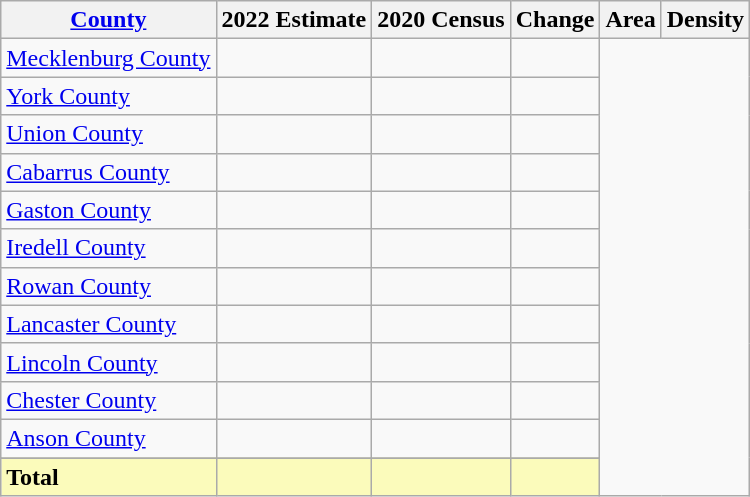<table class="wikitable sortable">
<tr>
<th><a href='#'>County</a></th>
<th>2022 Estimate</th>
<th>2020 Census</th>
<th>Change</th>
<th>Area</th>
<th>Density</th>
</tr>
<tr>
<td><a href='#'>Mecklenburg County</a></td>
<td></td>
<td></td>
<td></td>
</tr>
<tr>
<td><a href='#'>York County</a></td>
<td></td>
<td></td>
<td></td>
</tr>
<tr>
<td><a href='#'>Union County</a></td>
<td></td>
<td></td>
<td></td>
</tr>
<tr>
<td><a href='#'>Cabarrus County</a></td>
<td></td>
<td></td>
<td></td>
</tr>
<tr>
<td><a href='#'>Gaston County</a></td>
<td></td>
<td></td>
<td></td>
</tr>
<tr>
<td><a href='#'>Iredell County</a></td>
<td></td>
<td></td>
<td></td>
</tr>
<tr>
<td><a href='#'>Rowan County</a></td>
<td></td>
<td></td>
<td></td>
</tr>
<tr>
<td><a href='#'>Lancaster County</a></td>
<td></td>
<td></td>
<td></td>
</tr>
<tr>
<td><a href='#'>Lincoln County</a></td>
<td></td>
<td></td>
<td></td>
</tr>
<tr>
<td><a href='#'>Chester County</a></td>
<td></td>
<td></td>
<td></td>
</tr>
<tr>
<td><a href='#'>Anson County</a></td>
<td></td>
<td></td>
<td></td>
</tr>
<tr>
</tr>
<tr class=sortbottom style="background:#fbfbbb">
<td><strong>Total</strong></td>
<td></td>
<td></td>
<td></td>
</tr>
</table>
